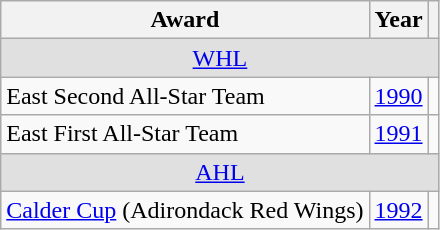<table class="wikitable">
<tr>
<th>Award</th>
<th>Year</th>
<th></th>
</tr>
<tr ALIGN="center" bgcolor="#e0e0e0">
<td colspan="3"><a href='#'>WHL</a></td>
</tr>
<tr>
<td>East Second All-Star Team</td>
<td><a href='#'>1990</a></td>
<td></td>
</tr>
<tr>
<td>East First All-Star Team</td>
<td><a href='#'>1991</a></td>
<td></td>
</tr>
<tr ALIGN="center" bgcolor="#e0e0e0">
<td colspan="3"><a href='#'>AHL</a></td>
</tr>
<tr>
<td><a href='#'>Calder Cup</a> (Adirondack Red Wings)</td>
<td><a href='#'>1992</a></td>
<td></td>
</tr>
</table>
